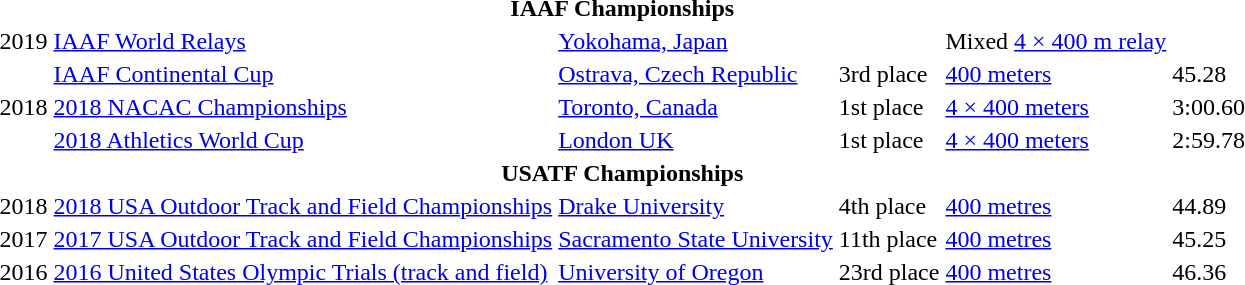<table>
<tr>
<th colspan="6">IAAF Championships</th>
</tr>
<tr>
<td>2019</td>
<td><a href='#'>IAAF World Relays</a></td>
<td><a href='#'>Yokohama, Japan</a></td>
<td></td>
<td>Mixed <a href='#'>4 × 400 m relay</a></td>
<td></td>
</tr>
<tr>
<td rowspan=3>2018</td>
<td><a href='#'>IAAF Continental Cup</a></td>
<td><a href='#'>Ostrava, Czech Republic</a></td>
<td>3rd place</td>
<td><a href='#'>400 meters</a></td>
<td>45.28</td>
</tr>
<tr>
<td><a href='#'>2018 NACAC Championships</a></td>
<td><a href='#'>Toronto, Canada</a></td>
<td>1st place</td>
<td><a href='#'>4 × 400 meters</a></td>
<td>3:00.60</td>
</tr>
<tr>
<td><a href='#'>2018 Athletics World Cup</a></td>
<td><a href='#'>London UK</a></td>
<td>1st place</td>
<td><a href='#'>4 × 400 meters</a></td>
<td>2:59.78</td>
</tr>
<tr>
<th colspan="6">USATF Championships</th>
</tr>
<tr>
<td>2018</td>
<td><a href='#'>2018 USA Outdoor Track and Field Championships</a></td>
<td><a href='#'>Drake University</a></td>
<td>4th place</td>
<td><a href='#'>400 metres</a></td>
<td>44.89</td>
</tr>
<tr>
<td>2017</td>
<td><a href='#'>2017 USA Outdoor Track and Field Championships</a></td>
<td><a href='#'>Sacramento State University</a></td>
<td>11th place</td>
<td><a href='#'>400 metres</a></td>
<td>45.25</td>
</tr>
<tr>
<td>2016</td>
<td><a href='#'>2016 United States Olympic Trials (track and field)</a></td>
<td><a href='#'>University of Oregon</a></td>
<td>23rd place</td>
<td><a href='#'>400 metres</a></td>
<td>46.36</td>
</tr>
</table>
